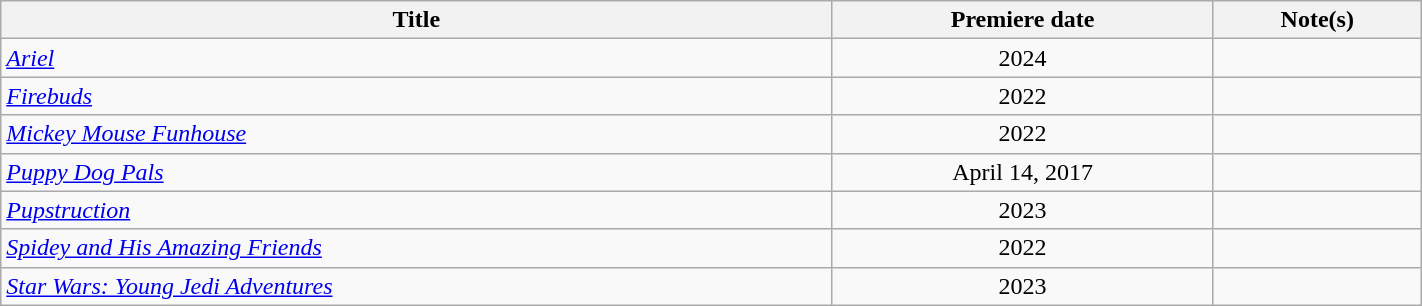<table class="wikitable plainrowheaders sortable" style="width:75%;text-align:center;">
<tr>
<th>Title</th>
<th>Premiere date</th>
<th>Note(s)</th>
</tr>
<tr>
<td scope="row" style="text-align:left;"><em><a href='#'>Ariel</a></em></td>
<td>2024</td>
<td></td>
</tr>
<tr>
<td scope="row" style="text-align:left;"><em><a href='#'>Firebuds</a></em></td>
<td>2022</td>
<td></td>
</tr>
<tr>
<td scope="row" style="text-align:left;"><em><a href='#'>Mickey Mouse Funhouse</a></em></td>
<td>2022</td>
<td></td>
</tr>
<tr>
<td scope="row" style="text-align:left;"><em><a href='#'>Puppy Dog Pals</a></em></td>
<td>April 14, 2017</td>
<td></td>
</tr>
<tr>
<td scope="row" style="text-align:left;"><em><a href='#'>Pupstruction</a></em></td>
<td>2023</td>
<td></td>
</tr>
<tr>
<td scope="row" style="text-align:left;"><em><a href='#'>Spidey and His Amazing Friends</a></em></td>
<td>2022</td>
<td></td>
</tr>
<tr>
<td scope="row" style="text-align:left;"><em><a href='#'>Star Wars: Young Jedi Adventures</a></em></td>
<td>2023</td>
<td></td>
</tr>
</table>
